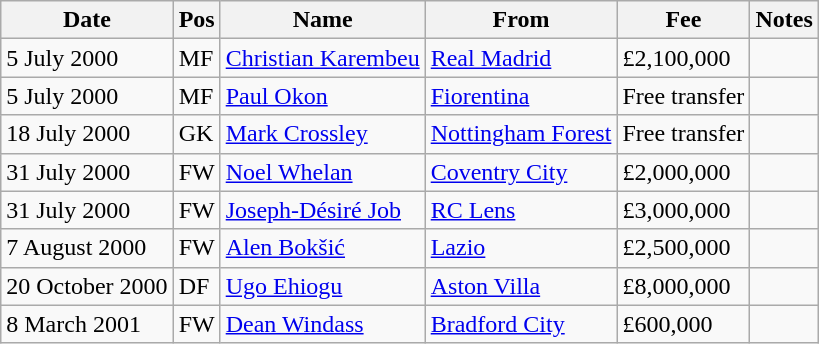<table class="wikitable">
<tr>
<th>Date</th>
<th>Pos</th>
<th>Name</th>
<th>From</th>
<th>Fee</th>
<th>Notes</th>
</tr>
<tr>
<td>5 July 2000</td>
<td>MF</td>
<td><a href='#'>Christian Karembeu</a></td>
<td><a href='#'>Real Madrid</a></td>
<td>£2,100,000</td>
<td></td>
</tr>
<tr>
<td>5 July 2000</td>
<td>MF</td>
<td><a href='#'>Paul Okon</a></td>
<td><a href='#'>Fiorentina</a></td>
<td>Free transfer</td>
<td></td>
</tr>
<tr>
<td>18 July 2000</td>
<td>GK</td>
<td><a href='#'>Mark Crossley</a></td>
<td><a href='#'>Nottingham Forest</a></td>
<td>Free transfer</td>
<td></td>
</tr>
<tr>
<td>31 July 2000</td>
<td>FW</td>
<td><a href='#'>Noel Whelan</a></td>
<td><a href='#'>Coventry City</a></td>
<td>£2,000,000</td>
<td></td>
</tr>
<tr>
<td>31 July 2000</td>
<td>FW</td>
<td><a href='#'>Joseph-Désiré Job</a></td>
<td><a href='#'>RC Lens</a></td>
<td>£3,000,000</td>
<td></td>
</tr>
<tr>
<td>7 August 2000</td>
<td>FW</td>
<td><a href='#'>Alen Bokšić</a></td>
<td><a href='#'>Lazio</a></td>
<td>£2,500,000</td>
<td></td>
</tr>
<tr>
<td>20 October 2000</td>
<td>DF</td>
<td><a href='#'>Ugo Ehiogu</a></td>
<td><a href='#'>Aston Villa</a></td>
<td>£8,000,000</td>
<td></td>
</tr>
<tr>
<td>8 March 2001</td>
<td>FW</td>
<td><a href='#'>Dean Windass</a></td>
<td><a href='#'>Bradford City</a></td>
<td>£600,000</td>
<td></td>
</tr>
</table>
